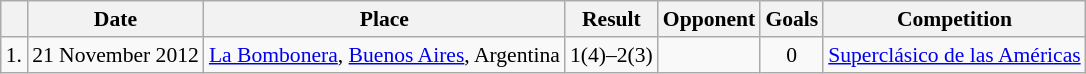<table class="wikitable collapsible collapsed" style="font-size:90%">
<tr>
<th></th>
<th>Date</th>
<th>Place</th>
<th>Result</th>
<th>Opponent</th>
<th>Goals</th>
<th>Competition</th>
</tr>
<tr>
<td>1.</td>
<td>21 November 2012</td>
<td><a href='#'>La Bombonera</a>, <a href='#'>Buenos Aires</a>, Argentina</td>
<td align="center">1(4)–2(3)</td>
<td></td>
<td align="center">0</td>
<td><a href='#'>Superclásico de las Américas</a></td>
</tr>
</table>
